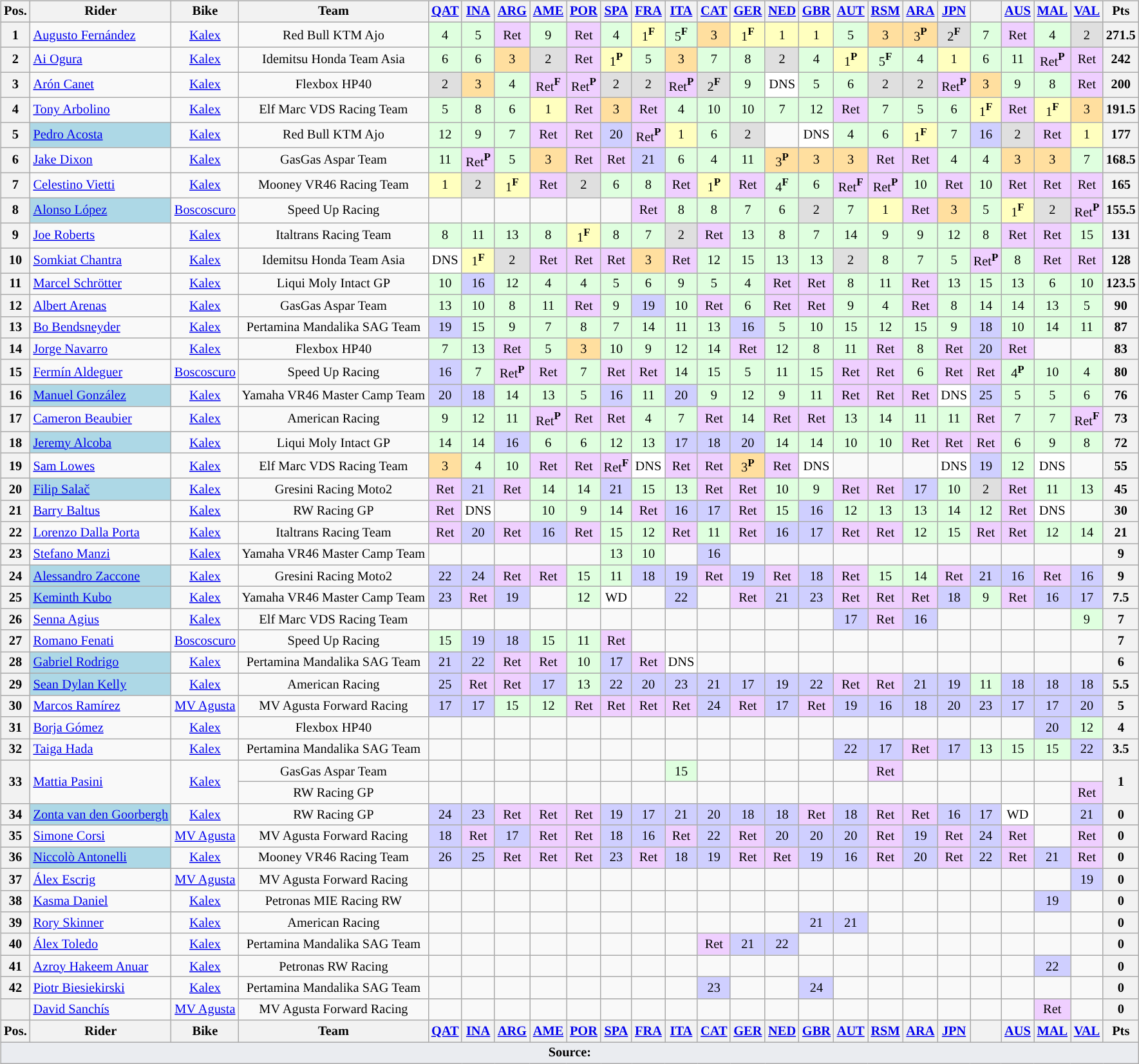<table>
<tr>
<td><br><table class="wikitable" style="font-size:85%; text-align:center;">
<tr>
<th>Pos.</th>
<th>Rider</th>
<th>Bike</th>
<th>Team</th>
<th><a href='#'>QAT</a><br></th>
<th><a href='#'>INA</a><br></th>
<th><a href='#'>ARG</a><br></th>
<th><a href='#'>AME</a><br></th>
<th><a href='#'>POR</a><br></th>
<th><a href='#'>SPA</a><br></th>
<th><a href='#'>FRA</a><br></th>
<th><a href='#'>ITA</a><br></th>
<th><a href='#'>CAT</a><br></th>
<th><a href='#'>GER</a><br></th>
<th><a href='#'>NED</a><br></th>
<th><a href='#'>GBR</a><br></th>
<th><a href='#'>AUT</a><br></th>
<th><a href='#'>RSM</a><br></th>
<th><a href='#'>ARA</a><br></th>
<th><a href='#'>JPN</a><br></th>
<th><br></th>
<th><a href='#'>AUS</a><br></th>
<th><a href='#'>MAL</a><br></th>
<th><a href='#'>VAL</a><br></th>
<th>Pts</th>
</tr>
<tr>
<th>1</th>
<td align="left"> <a href='#'>Augusto Fernández</a></td>
<td><a href='#'>Kalex</a></td>
<td>Red Bull KTM Ajo</td>
<td style="background:#dfffdf;">4</td>
<td style="background:#dfffdf;">5</td>
<td style="background:#efcfff;">Ret</td>
<td style="background:#dfffdf;">9</td>
<td style="background:#efcfff;">Ret</td>
<td style="background:#dfffdf;">4</td>
<td style="background:#ffffbf;">1<strong><sup>F</sup></strong></td>
<td style="background:#dfffdf;">5<strong><sup>F</sup></strong></td>
<td style="background:#ffdf9f;">3</td>
<td style="background:#ffffbf;">1<strong><sup>F</sup></strong></td>
<td style="background:#ffffbf;">1</td>
<td style="background:#ffffbf;">1</td>
<td style="background:#dfffdf;">5</td>
<td style="background:#ffdf9f;">3</td>
<td style="background:#ffdf9f;">3<strong><sup>P</sup></strong></td>
<td style="background:#dfdfdf;">2<strong><sup>F</sup></strong></td>
<td style="background:#dfffdf;">7</td>
<td style="background:#efcfff;">Ret</td>
<td style="background:#dfffdf;">4</td>
<td style="background:#dfdfdf;">2</td>
<th>271.5</th>
</tr>
<tr>
<th>2</th>
<td align="left"> <a href='#'>Ai Ogura</a></td>
<td><a href='#'>Kalex</a></td>
<td>Idemitsu Honda Team Asia</td>
<td style="background:#dfffdf;">6</td>
<td style="background:#dfffdf;">6</td>
<td style="background:#ffdf9f;">3</td>
<td style="background:#dfdfdf;">2</td>
<td style="background:#efcfff;">Ret</td>
<td style="background:#ffffbf;">1<strong><sup>P</sup></strong></td>
<td style="background:#dfffdf;">5</td>
<td style="background:#ffdf9f;">3</td>
<td style="background:#dfffdf;">7</td>
<td style="background:#dfffdf;">8</td>
<td style="background:#dfdfdf;">2</td>
<td style="background:#dfffdf;">4</td>
<td style="background:#ffffbf;">1<strong><sup>P</sup></strong></td>
<td style="background:#dfffdf;">5<strong><sup>F</sup></strong></td>
<td style="background:#dfffdf;">4</td>
<td style="background:#ffffbf;">1</td>
<td style="background:#dfffdf;">6</td>
<td style="background:#dfffdf;">11</td>
<td style="background:#efcfff;">Ret<strong><sup>P</sup></strong></td>
<td style="background:#efcfff;">Ret</td>
<th>242</th>
</tr>
<tr>
<th>3</th>
<td align=left> <a href='#'>Arón Canet</a></td>
<td><a href='#'>Kalex</a></td>
<td>Flexbox HP40</td>
<td style="background:#dfdfdf;">2</td>
<td style="background:#ffdf9f;">3</td>
<td style="background:#dfffdf;">4</td>
<td style="background:#efcfff;">Ret<strong><sup>F</sup></strong></td>
<td style="background:#efcfff;">Ret<strong><sup>P</sup></strong></td>
<td style="background:#dfdfdf;">2</td>
<td style="background:#dfdfdf;">2</td>
<td style="background:#efcfff;">Ret<strong><sup>P</sup></strong></td>
<td style="background:#dfdfdf;">2<strong><sup>F</sup></strong></td>
<td style="background:#dfffdf;">9</td>
<td style="background:#ffffff;">DNS</td>
<td style="background:#dfffdf;">5</td>
<td style="background:#dfffdf;">6</td>
<td style="background:#dfdfdf;">2</td>
<td style="background:#dfdfdf;">2</td>
<td style="background:#efcfff;">Ret<strong><sup>P</sup></strong></td>
<td style="background:#ffdf9f;">3</td>
<td style="background:#dfffdf;">9</td>
<td style="background:#dfffdf;">8</td>
<td style="background:#efcfff;">Ret</td>
<th>200</th>
</tr>
<tr>
<th>4</th>
<td align=left> <a href='#'>Tony Arbolino</a></td>
<td><a href='#'>Kalex</a></td>
<td>Elf Marc VDS Racing Team</td>
<td style="background:#dfffdf;">5</td>
<td style="background:#dfffdf;">8</td>
<td style="background:#dfffdf;">6</td>
<td style="background:#ffffbf;">1</td>
<td style="background:#efcfff;">Ret</td>
<td style="background:#ffdf9f;">3</td>
<td style="background:#efcfff;">Ret</td>
<td style="background:#dfffdf;">4</td>
<td style="background:#dfffdf;">10</td>
<td style="background:#dfffdf;">10</td>
<td style="background:#dfffdf;">7</td>
<td style="background:#dfffdf;">12</td>
<td style="background:#efcfff;">Ret</td>
<td style="background:#dfffdf;">7</td>
<td style="background:#dfffdf;">5</td>
<td style="background:#dfffdf;">6</td>
<td style="background:#ffffbf;">1<strong><sup>F</sup></strong></td>
<td style="background:#efcfff;">Ret</td>
<td style="background:#ffffbf;">1<strong><sup>F</sup></strong></td>
<td style="background:#ffdf9f;">3</td>
<th>191.5</th>
</tr>
<tr>
<th>5</th>
<td style="background:lightblue;" align="left"> <a href='#'>Pedro Acosta</a></td>
<td><a href='#'>Kalex</a></td>
<td>Red Bull KTM Ajo</td>
<td style="background:#dfffdf;">12</td>
<td style="background:#dfffdf;">9</td>
<td style="background:#dfffdf;">7</td>
<td style="background:#efcfff;">Ret</td>
<td style="background:#efcfff;">Ret</td>
<td style="background:#cfcfff;">20</td>
<td style="background:#efcfff;">Ret<strong><sup>P</sup></strong></td>
<td style="background:#ffffbf;">1</td>
<td style="background:#dfffdf;">6</td>
<td style="background:#dfdfdf;">2</td>
<td style="background:#;"></td>
<td style="background:#ffffff;">DNS</td>
<td style="background:#dfffdf;">4</td>
<td style="background:#dfffdf;">6</td>
<td style="background:#ffffbf;">1<strong><sup>F</sup></strong></td>
<td style="background:#dfffdf;">7</td>
<td style="background:#cfcfff;">16</td>
<td style="background:#dfdfdf;">2</td>
<td style="background:#efcfff;">Ret</td>
<td style="background:#ffffbf;">1</td>
<th>177</th>
</tr>
<tr>
<th>6</th>
<td align="left"> <a href='#'>Jake Dixon</a></td>
<td><a href='#'>Kalex</a></td>
<td>GasGas Aspar Team</td>
<td style="background:#dfffdf;">11</td>
<td style="background:#efcfff;">Ret<strong><sup>P</sup></strong></td>
<td style="background:#dfffdf;">5</td>
<td style="background:#ffdf9f;">3</td>
<td style="background:#efcfff;">Ret</td>
<td style="background:#efcfff;">Ret</td>
<td style="background:#cfcfff;">21</td>
<td style="background:#dfffdf;">6</td>
<td style="background:#dfffdf;">4</td>
<td style="background:#dfffdf;">11</td>
<td style="background:#ffdf9f;">3<strong><sup>P</sup></strong></td>
<td style="background:#ffdf9f;">3</td>
<td style="background:#ffdf9f;">3</td>
<td style="background:#efcfff;">Ret</td>
<td style="background:#efcfff;">Ret</td>
<td style="background:#dfffdf;">4</td>
<td style="background:#dfffdf;">4</td>
<td style="background:#ffdf9f;">3</td>
<td style="background:#ffdf9f;">3</td>
<td style="background:#dfffdf;">7</td>
<th>168.5</th>
</tr>
<tr>
<th>7</th>
<td align=left> <a href='#'>Celestino Vietti</a></td>
<td><a href='#'>Kalex</a></td>
<td>Mooney VR46 Racing Team</td>
<td style="background:#ffffbf;">1</td>
<td style="background:#dfdfdf;">2</td>
<td style="background:#ffffbf;">1<strong><sup>F</sup></strong></td>
<td style="background:#efcfff;">Ret</td>
<td style="background:#dfdfdf;">2</td>
<td style="background:#dfffdf;">6</td>
<td style="background:#dfffdf;">8</td>
<td style="background:#efcfff;">Ret</td>
<td style="background:#ffffbf;">1<strong><sup>P</sup></strong></td>
<td style="background:#efcfff;">Ret</td>
<td style="background:#dfffdf;">4<strong><sup>F</sup></strong></td>
<td style="background:#dfffdf;">6</td>
<td style="background:#efcfff;">Ret<strong><sup>F</sup></strong></td>
<td style="background:#efcfff;">Ret<strong><sup>P</sup></strong></td>
<td style="background:#dfffdf;">10</td>
<td style="background:#efcfff;">Ret</td>
<td style="background:#dfffdf;">10</td>
<td style="background:#efcfff;">Ret</td>
<td style="background:#efcfff;">Ret</td>
<td style="background:#efcfff;">Ret</td>
<th>165</th>
</tr>
<tr>
<th>8</th>
<td style="background:lightblue;" align="left"> <a href='#'>Alonso López</a></td>
<td><a href='#'>Boscoscuro</a></td>
<td>Speed Up Racing</td>
<td></td>
<td></td>
<td></td>
<td></td>
<td></td>
<td></td>
<td style="background:#efcfff;">Ret</td>
<td style="background:#dfffdf;">8</td>
<td style="background:#dfffdf;">8</td>
<td style="background:#dfffdf;">7</td>
<td style="background:#dfffdf;">6</td>
<td style="background:#dfdfdf;">2</td>
<td style="background:#dfffdf;">7</td>
<td style="background:#ffffbf;">1</td>
<td style="background:#efcfff;">Ret</td>
<td style="background:#ffdf9f;">3</td>
<td style="background:#dfffdf;">5</td>
<td style="background:#ffffbf;">1<strong><sup>F</sup></strong></td>
<td style="background:#dfdfdf;">2</td>
<td style="background:#efcfff;">Ret<strong><sup>P</sup></strong></td>
<th>155.5</th>
</tr>
<tr>
<th>9</th>
<td align=left> <a href='#'>Joe Roberts</a></td>
<td><a href='#'>Kalex</a></td>
<td>Italtrans Racing Team</td>
<td style="background:#dfffdf;">8</td>
<td style="background:#dfffdf;">11</td>
<td style="background:#dfffdf;">13</td>
<td style="background:#dfffdf;">8</td>
<td style="background:#ffffbf;">1<strong><sup>F</sup></strong></td>
<td style="background:#dfffdf;">8</td>
<td style="background:#dfffdf;">7</td>
<td style="background:#dfdfdf;">2</td>
<td style="background:#efcfff;">Ret</td>
<td style="background:#dfffdf;">13</td>
<td style="background:#dfffdf;">8</td>
<td style="background:#dfffdf;">7</td>
<td style="background:#dfffdf;">14</td>
<td style="background:#dfffdf;">9</td>
<td style="background:#dfffdf;">9</td>
<td style="background:#dfffdf;">12</td>
<td style="background:#dfffdf;">8</td>
<td style="background:#efcfff;">Ret</td>
<td style="background:#efcfff;">Ret</td>
<td style="background:#dfffdf;">15</td>
<th>131</th>
</tr>
<tr>
<th>10</th>
<td align="left"> <a href='#'>Somkiat Chantra</a></td>
<td><a href='#'>Kalex</a></td>
<td>Idemitsu Honda Team Asia</td>
<td style="background:#ffffff;">DNS</td>
<td style="background:#ffffbf;">1<strong><sup>F</sup></strong></td>
<td style="background:#dfdfdf;">2</td>
<td style="background:#efcfff;">Ret</td>
<td style="background:#efcfff;">Ret</td>
<td style="background:#efcfff;">Ret</td>
<td style="background:#ffdf9f;">3</td>
<td style="background:#efcfff;">Ret</td>
<td style="background:#dfffdf;">12</td>
<td style="background:#dfffdf;">15</td>
<td style="background:#dfffdf;">13</td>
<td style="background:#dfffdf;">13</td>
<td style="background:#dfdfdf;">2</td>
<td style="background:#dfffdf;">8</td>
<td style="background:#dfffdf;">7</td>
<td style="background:#dfffdf;">5</td>
<td style="background:#efcfff;">Ret<strong><sup>P</sup></strong></td>
<td style="background:#dfffdf;">8</td>
<td style="background:#efcfff;">Ret</td>
<td style="background:#efcfff;">Ret</td>
<th>128</th>
</tr>
<tr>
<th>11</th>
<td align=left> <a href='#'>Marcel Schrötter</a></td>
<td><a href='#'>Kalex</a></td>
<td>Liqui Moly Intact GP</td>
<td style="background:#dfffdf;">10</td>
<td style="background:#cfcfff;">16</td>
<td style="background:#dfffdf;">12</td>
<td style="background:#dfffdf;">4</td>
<td style="background:#dfffdf;">4</td>
<td style="background:#dfffdf;">5</td>
<td style="background:#dfffdf;">6</td>
<td style="background:#dfffdf;">9</td>
<td style="background:#dfffdf;">5</td>
<td style="background:#dfffdf;">4</td>
<td style="background:#efcfff;">Ret</td>
<td style="background:#efcfff;">Ret</td>
<td style="background:#dfffdf;">8</td>
<td style="background:#dfffdf;">11</td>
<td style="background:#efcfff;">Ret</td>
<td style="background:#dfffdf;">13</td>
<td style="background:#dfffdf;">15</td>
<td style="background:#dfffdf;">13</td>
<td style="background:#dfffdf;">6</td>
<td style="background:#dfffdf;">10</td>
<th>123.5</th>
</tr>
<tr>
<th>12</th>
<td align=left> <a href='#'>Albert Arenas</a></td>
<td><a href='#'>Kalex</a></td>
<td>GasGas Aspar Team</td>
<td style="background:#dfffdf;">13</td>
<td style="background:#dfffdf;">10</td>
<td style="background:#dfffdf;">8</td>
<td style="background:#dfffdf;">11</td>
<td style="background:#efcfff;">Ret</td>
<td style="background:#dfffdf;">9</td>
<td style="background:#cfcfff;">19</td>
<td style="background:#dfffdf;">10</td>
<td style="background:#efcfff;">Ret</td>
<td style="background:#dfffdf;">6</td>
<td style="background:#efcfff;">Ret</td>
<td style="background:#efcfff;">Ret</td>
<td style="background:#dfffdf;">9</td>
<td style="background:#dfffdf;">4</td>
<td style="background:#efcfff;">Ret</td>
<td style="background:#dfffdf;">8</td>
<td style="background:#dfffdf;">14</td>
<td style="background:#dfffdf;">14</td>
<td style="background:#dfffdf;">13</td>
<td style="background:#dfffdf;">5</td>
<th>90</th>
</tr>
<tr>
<th>13</th>
<td align="left"> <a href='#'>Bo Bendsneyder</a></td>
<td><a href='#'>Kalex</a></td>
<td>Pertamina Mandalika SAG Team</td>
<td style="background:#cfcfff;">19</td>
<td style="background:#dfffdf;">15</td>
<td style="background:#dfffdf;">9</td>
<td style="background:#dfffdf;">7</td>
<td style="background:#dfffdf;">8</td>
<td style="background:#dfffdf;">7</td>
<td style="background:#dfffdf;">14</td>
<td style="background:#dfffdf;">11</td>
<td style="background:#dfffdf;">13</td>
<td style="background:#cfcfff;">16</td>
<td style="background:#dfffdf;">5</td>
<td style="background:#dfffdf;">10</td>
<td style="background:#dfffdf;">15</td>
<td style="background:#dfffdf;">12</td>
<td style="background:#dfffdf;">15</td>
<td style="background:#dfffdf;">9</td>
<td style="background:#cfcfff;">18</td>
<td style="background:#dfffdf;">10</td>
<td style="background:#dfffdf;">14</td>
<td style="background:#dfffdf;">11</td>
<th>87</th>
</tr>
<tr>
<th>14</th>
<td align=left> <a href='#'>Jorge Navarro</a></td>
<td><a href='#'>Kalex</a></td>
<td>Flexbox HP40</td>
<td style="background:#dfffdf;">7</td>
<td style="background:#dfffdf;">13</td>
<td style="background:#efcfff;">Ret</td>
<td style="background:#dfffdf;">5</td>
<td style="background:#ffdf9f;">3</td>
<td style="background:#dfffdf;">10</td>
<td style="background:#dfffdf;">9</td>
<td style="background:#dfffdf;">12</td>
<td style="background:#dfffdf;">14</td>
<td style="background:#efcfff;">Ret</td>
<td style="background:#dfffdf;">12</td>
<td style="background:#dfffdf;">8</td>
<td style="background:#dfffdf;">11</td>
<td style="background:#efcfff;">Ret</td>
<td style="background:#dfffdf;">8</td>
<td style="background:#efcfff;">Ret</td>
<td style="background:#cfcfff;">20</td>
<td style="background:#efcfff;">Ret</td>
<td style="background:#;"></td>
<td style="background:#;"></td>
<th>83</th>
</tr>
<tr>
<th>15</th>
<td align=left> <a href='#'>Fermín Aldeguer</a></td>
<td><a href='#'>Boscoscuro</a></td>
<td>Speed Up Racing</td>
<td style="background:#cfcfff;">16</td>
<td style="background:#dfffdf;">7</td>
<td style="background:#efcfff;">Ret<strong><sup>P</sup></strong></td>
<td style="background:#efcfff;">Ret</td>
<td style="background:#dfffdf;">7</td>
<td style="background:#efcfff;">Ret</td>
<td style="background:#efcfff;">Ret</td>
<td style="background:#dfffdf;">14</td>
<td style="background:#dfffdf;">15</td>
<td style="background:#dfffdf;">5</td>
<td style="background:#dfffdf;">11</td>
<td style="background:#dfffdf;">15</td>
<td style="background:#efcfff;">Ret</td>
<td style="background:#efcfff;">Ret</td>
<td style="background:#dfffdf;">6</td>
<td style="background:#efcfff;">Ret</td>
<td style="background:#efcfff;">Ret</td>
<td style="background:#dfffdf;">4<strong><sup>P</sup></strong></td>
<td style="background:#dfffdf;">10</td>
<td style="background:#dfffdf;">4</td>
<th>80</th>
</tr>
<tr>
<th>16</th>
<td style="background:lightblue;" align="left"> <a href='#'>Manuel González</a></td>
<td><a href='#'>Kalex</a></td>
<td nowrap="">Yamaha VR46 Master Camp Team</td>
<td style="background:#cfcfff;">20</td>
<td style="background:#cfcfff;">18</td>
<td style="background:#dfffdf;">14</td>
<td style="background:#dfffdf;">13</td>
<td style="background:#dfffdf;">5</td>
<td style="background:#cfcfff;">16</td>
<td style="background:#dfffdf;">11</td>
<td style="background:#cfcfff;">20</td>
<td style="background:#dfffdf;">9</td>
<td style="background:#dfffdf;">12</td>
<td style="background:#dfffdf;">9</td>
<td style="background:#dfffdf;">11</td>
<td style="background:#efcfff;">Ret</td>
<td style="background:#efcfff;">Ret</td>
<td style="background:#efcfff;">Ret</td>
<td style="background:#ffffff;">DNS</td>
<td style="background:#cfcfff;">25</td>
<td style="background:#dfffdf;">5</td>
<td style="background:#dfffdf;">5</td>
<td style="background:#dfffdf;">6</td>
<th>76</th>
</tr>
<tr>
<th>17</th>
<td align="left"> <a href='#'>Cameron Beaubier</a></td>
<td><a href='#'>Kalex</a></td>
<td>American Racing</td>
<td style="background:#dfffdf;">9</td>
<td style="background:#dfffdf;">12</td>
<td style="background:#dfffdf;">11</td>
<td style="background:#efcfff;">Ret<strong><sup>P</sup></strong></td>
<td style="background:#efcfff;">Ret</td>
<td style="background:#efcfff;">Ret</td>
<td style="background:#dfffdf;">4</td>
<td style="background:#dfffdf;">7</td>
<td style="background:#efcfff;">Ret</td>
<td style="background:#dfffdf;">14</td>
<td style="background:#efcfff;">Ret</td>
<td style="background:#efcfff;">Ret</td>
<td style="background:#dfffdf;">13</td>
<td style="background:#dfffdf;">14</td>
<td style="background:#dfffdf;">11</td>
<td style="background:#dfffdf;">11</td>
<td style="background:#efcfff;">Ret</td>
<td style="background:#dfffdf;">7</td>
<td style="background:#dfffdf;">7</td>
<td style="background:#efcfff;">Ret<strong><sup>F</sup></strong></td>
<th>73</th>
</tr>
<tr>
<th>18</th>
<td style="background:lightblue;" align=left> <a href='#'>Jeremy Alcoba</a></td>
<td><a href='#'>Kalex</a></td>
<td>Liqui Moly Intact GP</td>
<td style="background:#dfffdf;">14</td>
<td style="background:#dfffdf;">14</td>
<td style="background:#cfcfff;">16</td>
<td style="background:#dfffdf;">6</td>
<td style="background:#dfffdf;">6</td>
<td style="background:#dfffdf;">12</td>
<td style="background:#dfffdf;">13</td>
<td style="background:#cfcfff;">17</td>
<td style="background:#cfcfff;">18</td>
<td style="background:#cfcfff;">20</td>
<td style="background:#dfffdf;">14</td>
<td style="background:#dfffdf;">14</td>
<td style="background:#dfffdf;">10</td>
<td style="background:#dfffdf;">10</td>
<td style="background:#efcfff;">Ret</td>
<td style="background:#efcfff;">Ret</td>
<td style="background:#efcfff;">Ret</td>
<td style="background:#dfffdf;">6</td>
<td style="background:#dfffdf;">9</td>
<td style="background:#dfffdf;">8</td>
<th>72</th>
</tr>
<tr>
<th>19</th>
<td align=left> <a href='#'>Sam Lowes</a></td>
<td><a href='#'>Kalex</a></td>
<td>Elf Marc VDS Racing Team</td>
<td style="background:#ffdf9f;">3</td>
<td style="background:#dfffdf;">4</td>
<td style="background:#dfffdf;">10</td>
<td style="background:#efcfff;">Ret</td>
<td style="background:#efcfff;">Ret</td>
<td style="background:#efcfff;">Ret<strong><sup>F</sup></strong></td>
<td style="background:#ffffff;">DNS</td>
<td style="background:#efcfff;">Ret</td>
<td style="background:#efcfff;">Ret</td>
<td style="background:#ffdf9f;">3<strong><sup>P</sup></strong></td>
<td style="background:#efcfff;">Ret</td>
<td style="background:#ffffff;">DNS</td>
<td style="background:#;"></td>
<td style="background:#;"></td>
<td style="background:#;"></td>
<td style="background:#ffffff;">DNS</td>
<td style="background:#cfcfff;">19</td>
<td style="background:#dfffdf;">12</td>
<td style="background:#ffffff;">DNS</td>
<td style="background:#;"></td>
<th>55</th>
</tr>
<tr>
<th>20</th>
<td style="background:lightblue;" align=left> <a href='#'>Filip Salač</a></td>
<td><a href='#'>Kalex</a></td>
<td>Gresini Racing Moto2</td>
<td style="background:#efcfff;">Ret</td>
<td style="background:#cfcfff;">21</td>
<td style="background:#efcfff;">Ret</td>
<td style="background:#dfffdf;">14</td>
<td style="background:#dfffdf;">14</td>
<td style="background:#cfcfff;">21</td>
<td style="background:#dfffdf;">15</td>
<td style="background:#dfffdf;">13</td>
<td style="background:#efcfff;">Ret</td>
<td style="background:#efcfff;">Ret</td>
<td style="background:#dfffdf;">10</td>
<td style="background:#dfffdf;">9</td>
<td style="background:#efcfff;">Ret</td>
<td style="background:#efcfff;">Ret</td>
<td style="background:#cfcfff;">17</td>
<td style="background:#dfffdf;">10</td>
<td style="background:#dfdfdf;">2</td>
<td style="background:#efcfff;">Ret</td>
<td style="background:#dfffdf;">11</td>
<td style="background:#dfffdf;">13</td>
<th>45</th>
</tr>
<tr>
<th>21</th>
<td align="left"> <a href='#'>Barry Baltus</a></td>
<td><a href='#'>Kalex</a></td>
<td>RW Racing GP</td>
<td style="background:#efcfff;">Ret</td>
<td style="background:#ffffff;">DNS</td>
<td style="background:#;"></td>
<td style="background:#dfffdf;">10</td>
<td style="background:#dfffdf;">9</td>
<td style="background:#dfffdf;">14</td>
<td style="background:#efcfff;">Ret</td>
<td style="background:#cfcfff;">16</td>
<td style="background:#cfcfff;">17</td>
<td style="background:#efcfff;">Ret</td>
<td style="background:#dfffdf;">15</td>
<td style="background:#cfcfff;">16</td>
<td style="background:#dfffdf;">12</td>
<td style="background:#dfffdf;">13</td>
<td style="background:#dfffdf;">13</td>
<td style="background:#dfffdf;">14</td>
<td style="background:#dfffdf;">12</td>
<td style="background:#efcfff;">Ret</td>
<td style="background:#ffffff;">DNS</td>
<td style="background:#;"></td>
<th>30</th>
</tr>
<tr>
<th>22</th>
<td align="left"> <a href='#'>Lorenzo Dalla Porta</a></td>
<td><a href='#'>Kalex</a></td>
<td>Italtrans Racing Team</td>
<td style="background:#efcfff;">Ret</td>
<td style="background:#cfcfff;">20</td>
<td style="background:#efcfff;">Ret</td>
<td style="background:#cfcfff;">16</td>
<td style="background:#efcfff;">Ret</td>
<td style="background:#dfffdf;">15</td>
<td style="background:#dfffdf;">12</td>
<td style="background:#efcfff;">Ret</td>
<td style="background:#dfffdf;">11</td>
<td style="background:#efcfff;">Ret</td>
<td style="background:#cfcfff;">16</td>
<td style="background:#cfcfff;">17</td>
<td style="background:#efcfff;">Ret</td>
<td style="background:#efcfff;">Ret</td>
<td style="background:#dfffdf;">12</td>
<td style="background:#dfffdf;">15</td>
<td style="background:#efcfff;">Ret</td>
<td style="background:#efcfff;">Ret</td>
<td style="background:#dfffdf;">12</td>
<td style="background:#dfffdf;">14</td>
<th>21</th>
</tr>
<tr>
<th>23</th>
<td align=left> <a href='#'>Stefano Manzi</a></td>
<td><a href='#'>Kalex</a></td>
<td>Yamaha VR46 Master Camp Team</td>
<td></td>
<td></td>
<td></td>
<td></td>
<td></td>
<td style="background:#dfffdf;">13</td>
<td style="background:#dfffdf;">10</td>
<td style="background:#;"></td>
<td style="background:#cfcfff;">16</td>
<td style="background:#;"></td>
<td style="background:#;"></td>
<td style="background:#;"></td>
<td style="background:#;"></td>
<td style="background:#;"></td>
<td style="background:#;"></td>
<td style="background:#;"></td>
<td style="background:#;"></td>
<td style="background:#;"></td>
<td style="background:#;"></td>
<td style="background:#;"></td>
<th>9</th>
</tr>
<tr>
<th>24</th>
<td style="background:lightblue;" align=left> <a href='#'>Alessandro Zaccone</a></td>
<td><a href='#'>Kalex</a></td>
<td>Gresini Racing Moto2</td>
<td style="background:#cfcfff;">22</td>
<td style="background:#cfcfff;">24</td>
<td style="background:#efcfff;">Ret</td>
<td style="background:#efcfff;">Ret</td>
<td style="background:#dfffdf;">15</td>
<td style="background:#dfffdf;">11</td>
<td style="background:#cfcfff;">18</td>
<td style="background:#cfcfff;">19</td>
<td style="background:#efcfff;">Ret</td>
<td style="background:#cfcfff;">19</td>
<td style="background:#efcfff;">Ret</td>
<td style="background:#cfcfff;">18</td>
<td style="background:#efcfff;">Ret</td>
<td style="background:#dfffdf;">15</td>
<td style="background:#dfffdf;">14</td>
<td style="background:#efcfff;">Ret</td>
<td style="background:#cfcfff;">21</td>
<td style="background:#cfcfff;">16</td>
<td style="background:#efcfff;">Ret</td>
<td style="background:#cfcfff;">16</td>
<th>9</th>
</tr>
<tr>
<th>25</th>
<td style="background:lightblue;" align=left> <a href='#'>Keminth Kubo</a></td>
<td><a href='#'>Kalex</a></td>
<td>Yamaha VR46 Master Camp Team</td>
<td style="background:#cfcfff;">23</td>
<td style="background:#efcfff;">Ret</td>
<td style="background:#cfcfff;">19</td>
<td></td>
<td style="background:#dfffdf;">12</td>
<td style="background:#ffffff;">WD</td>
<td style="background:#;"></td>
<td style="background:#cfcfff;">22</td>
<td style="background:#;"></td>
<td style="background:#efcfff;">Ret</td>
<td style="background:#cfcfff;">21</td>
<td style="background:#cfcfff;">23</td>
<td style="background:#efcfff;">Ret</td>
<td style="background:#efcfff;">Ret</td>
<td style="background:#efcfff;">Ret</td>
<td style="background:#cfcfff;">18</td>
<td style="background:#dfffdf;">9</td>
<td style="background:#efcfff;">Ret</td>
<td style="background:#cfcfff;">16</td>
<td style="background:#cfcfff;">17</td>
<th>7.5</th>
</tr>
<tr>
<th>26</th>
<td align=left> <a href='#'>Senna Agius</a></td>
<td><a href='#'>Kalex</a></td>
<td>Elf Marc VDS Racing Team</td>
<td style="background:#;"></td>
<td style="background:#;"></td>
<td style="background:#;"></td>
<td style="background:#;"></td>
<td style="background:#;"></td>
<td style="background:#;"></td>
<td style="background:#;"></td>
<td style="background:#;"></td>
<td style="background:#;"></td>
<td style="background:#;"></td>
<td style="background:#;"></td>
<td style="background:#;"></td>
<td style="background:#cfcfff;">17</td>
<td style="background:#efcfff;">Ret</td>
<td style="background:#cfcfff;">16</td>
<td style="background:#;"></td>
<td style="background:#;"></td>
<td style="background:#;"></td>
<td style="background:#;"></td>
<td style="background:#dfffdf;">9</td>
<th>7</th>
</tr>
<tr>
<th>27</th>
<td align=left> <a href='#'>Romano Fenati</a></td>
<td><a href='#'>Boscoscuro</a></td>
<td>Speed Up Racing</td>
<td style="background:#dfffdf;">15</td>
<td style="background:#cfcfff;">19</td>
<td style="background:#cfcfff;">18</td>
<td style="background:#dfffdf;">15</td>
<td style="background:#dfffdf;">11</td>
<td style="background:#efcfff;">Ret</td>
<td style="background:#;"></td>
<td style="background:#;"></td>
<td style="background:#;"></td>
<td style="background:#;"></td>
<td style="background:#;"></td>
<td style="background:#;"></td>
<td style="background:#;"></td>
<td style="background:#;"></td>
<td style="background:#;"></td>
<td style="background:#;"></td>
<td style="background:#;"></td>
<td style="background:#;"></td>
<td style="background:#;"></td>
<td style="background:#;"></td>
<th>7</th>
</tr>
<tr>
<th>28</th>
<td style="background:lightblue;" align=left> <a href='#'>Gabriel Rodrigo</a></td>
<td><a href='#'>Kalex</a></td>
<td>Pertamina Mandalika SAG Team</td>
<td style="background:#cfcfff;">21</td>
<td style="background:#cfcfff;">22</td>
<td style="background:#efcfff;">Ret</td>
<td style="background:#efcfff;">Ret</td>
<td style="background:#dfffdf;">10</td>
<td style="background:#cfcfff;">17</td>
<td style="background:#efcfff;">Ret</td>
<td style="background:#ffffff;">DNS</td>
<td style="background:#;"></td>
<td style="background:#;"></td>
<td style="background:#;"></td>
<td style="background:#;"></td>
<td style="background:#;"></td>
<td style="background:#;"></td>
<td style="background:#;"></td>
<td style="background:#;"></td>
<td style="background:#;"></td>
<td style="background:#;"></td>
<td style="background:#;"></td>
<td style="background:#;"></td>
<th>6</th>
</tr>
<tr>
<th>29</th>
<td style="background:lightblue;" align=left> <a href='#'>Sean Dylan Kelly</a></td>
<td><a href='#'>Kalex</a></td>
<td>American Racing</td>
<td style="background:#cfcfff;">25</td>
<td style="background:#efcfff;">Ret</td>
<td style="background:#efcfff;">Ret</td>
<td style="background:#cfcfff;">17</td>
<td style="background:#dfffdf;">13</td>
<td style="background:#cfcfff;">22</td>
<td style="background:#cfcfff;">20</td>
<td style="background:#cfcfff;">23</td>
<td style="background:#cfcfff;">21</td>
<td style="background:#cfcfff;">17</td>
<td style="background:#cfcfff;">19</td>
<td style="background:#cfcfff;">22</td>
<td style="background:#efcfff;">Ret</td>
<td style="background:#efcfff;">Ret</td>
<td style="background:#cfcfff;">21</td>
<td style="background:#cfcfff;">19</td>
<td style="background:#dfffdf;">11</td>
<td style="background:#cfcfff;">18</td>
<td style="background:#cfcfff;">18</td>
<td style="background:#cfcfff;">18</td>
<th>5.5</th>
</tr>
<tr>
<th>30</th>
<td align=left> <a href='#'>Marcos Ramírez</a></td>
<td><a href='#'>MV Agusta</a></td>
<td>MV Agusta Forward Racing</td>
<td style="background:#cfcfff;">17</td>
<td style="background:#cfcfff;">17</td>
<td style="background:#dfffdf;">15</td>
<td style="background:#dfffdf;">12</td>
<td style="background:#efcfff;">Ret</td>
<td style="background:#efcfff;">Ret</td>
<td style="background:#efcfff;">Ret</td>
<td style="background:#efcfff;">Ret</td>
<td style="background:#cfcfff;">24</td>
<td style="background:#efcfff;">Ret</td>
<td style="background:#cfcfff;">17</td>
<td style="background:#efcfff;">Ret</td>
<td style="background:#cfcfff;">19</td>
<td style="background:#cfcfff;">16</td>
<td style="background:#cfcfff;">18</td>
<td style="background:#cfcfff;">20</td>
<td style="background:#cfcfff;">23</td>
<td style="background:#cfcfff;">17</td>
<td style="background:#cfcfff;">17</td>
<td style="background:#cfcfff;">20</td>
<th>5</th>
</tr>
<tr>
<th>31</th>
<td align=left> <a href='#'>Borja Gómez</a></td>
<td><a href='#'>Kalex</a></td>
<td>Flexbox HP40</td>
<td style="background:#;"></td>
<td style="background:#;"></td>
<td style="background:#;"></td>
<td style="background:#;"></td>
<td style="background:#;"></td>
<td style="background:#;"></td>
<td style="background:#;"></td>
<td style="background:#;"></td>
<td style="background:#;"></td>
<td style="background:#;"></td>
<td style="background:#;"></td>
<td style="background:#;"></td>
<td style="background:#;"></td>
<td style="background:#;"></td>
<td style="background:#;"></td>
<td style="background:#;"></td>
<td style="background:#;"></td>
<td style="background:#;"></td>
<td style="background:#cfcfff;">20</td>
<td style="background:#dfffdf;">12</td>
<th>4</th>
</tr>
<tr>
<th>32</th>
<td align=left> <a href='#'>Taiga Hada</a></td>
<td><a href='#'>Kalex</a></td>
<td>Pertamina Mandalika SAG Team</td>
<td style="background:#;"></td>
<td style="background:#;"></td>
<td style="background:#;"></td>
<td style="background:#;"></td>
<td style="background:#;"></td>
<td style="background:#;"></td>
<td style="background:#;"></td>
<td style="background:#;"></td>
<td style="background:#;"></td>
<td style="background:#;"></td>
<td style="background:#;"></td>
<td style="background:#;"></td>
<td style="background:#cfcfff;">22</td>
<td style="background:#cfcfff;">17</td>
<td style="background:#efcfff;">Ret</td>
<td style="background:#cfcfff;">17</td>
<td style="background:#dfffdf;">13</td>
<td style="background:#dfffdf;">15</td>
<td style="background:#dfffdf;">15</td>
<td style="background:#cfcfff;">22</td>
<th>3.5</th>
</tr>
<tr>
<th rowspan=2>33</th>
<td rowspan=2 align=left> <a href='#'>Mattia Pasini</a></td>
<td rowspan=2><a href='#'>Kalex</a></td>
<td>GasGas Aspar Team</td>
<td style="background:#;"></td>
<td style="background:#;"></td>
<td style="background:#;"></td>
<td style="background:#;"></td>
<td style="background:#;"></td>
<td style="background:#;"></td>
<td style="background:#;"></td>
<td style="background:#dfffdf;">15</td>
<td style="background:#;"></td>
<td style="background:#;"></td>
<td style="background:#;"></td>
<td style="background:#;"></td>
<td style="background:#;"></td>
<td style="background:#efcfff;">Ret</td>
<td style="background:#;"></td>
<td style="background:#;"></td>
<td style="background:#;"></td>
<td style="background:#;"></td>
<td style="background:#;"></td>
<td style="background:#;"></td>
<th rowspan=2>1</th>
</tr>
<tr>
<td>RW Racing GP</td>
<td style="background:#;"></td>
<td style="background:#;"></td>
<td style="background:#;"></td>
<td style="background:#;"></td>
<td style="background:#;"></td>
<td style="background:#;"></td>
<td style="background:#;"></td>
<td style="background:#;"></td>
<td style="background:#;"></td>
<td style="background:#;"></td>
<td style="background:#;"></td>
<td style="background:#;"></td>
<td style="background:#;"></td>
<td style="background:#;"></td>
<td style="background:#;"></td>
<td style="background:#;"></td>
<td style="background:#;"></td>
<td style="background:#;"></td>
<td style="background:#;"></td>
<td style="background:#efcfff;">Ret</td>
</tr>
<tr>
<th>34</th>
<td style="background:lightblue;" align=left nowrap> <a href='#'>Zonta van den Goorbergh</a></td>
<td><a href='#'>Kalex</a></td>
<td>RW Racing GP</td>
<td style="background:#cfcfff;">24</td>
<td style="background:#cfcfff;">23</td>
<td style="background:#efcfff;">Ret</td>
<td style="background:#efcfff;">Ret</td>
<td style="background:#efcfff;">Ret</td>
<td style="background:#cfcfff;">19</td>
<td style="background:#cfcfff;">17</td>
<td style="background:#cfcfff;">21</td>
<td style="background:#cfcfff;">20</td>
<td style="background:#cfcfff;">18</td>
<td style="background:#cfcfff;">18</td>
<td style="background:#efcfff;">Ret</td>
<td style="background:#cfcfff;">18</td>
<td style="background:#efcfff;">Ret</td>
<td style="background:#efcfff;">Ret</td>
<td style="background:#cfcfff;">16</td>
<td style="background:#cfcfff;">17</td>
<td style="background:#ffffff;">WD</td>
<td style="background:#;"></td>
<td style="background:#cfcfff;">21</td>
<th>0</th>
</tr>
<tr>
<th>35</th>
<td align=left> <a href='#'>Simone Corsi</a></td>
<td><a href='#'>MV Agusta</a></td>
<td>MV Agusta Forward Racing</td>
<td style="background:#cfcfff;">18</td>
<td style="background:#efcfff;">Ret</td>
<td style="background:#cfcfff;">17</td>
<td style="background:#efcfff;">Ret</td>
<td style="background:#efcfff;">Ret</td>
<td style="background:#cfcfff;">18</td>
<td style="background:#cfcfff;">16</td>
<td style="background:#efcfff;">Ret</td>
<td style="background:#cfcfff;">22</td>
<td style="background:#efcfff;">Ret</td>
<td style="background:#cfcfff;">20</td>
<td style="background:#cfcfff;">20</td>
<td style="background:#cfcfff;">20</td>
<td style="background:#efcfff;">Ret</td>
<td style="background:#cfcfff;">19</td>
<td style="background:#efcfff;">Ret</td>
<td style="background:#cfcfff;">24</td>
<td style="background:#efcfff;">Ret</td>
<td style="background:#;"></td>
<td style="background:#efcfff;">Ret</td>
<th>0</th>
</tr>
<tr>
<th>36</th>
<td style="background:lightblue;" align=left> <a href='#'>Niccolò Antonelli</a></td>
<td><a href='#'>Kalex</a></td>
<td>Mooney VR46 Racing Team</td>
<td style="background:#cfcfff;">26</td>
<td style="background:#cfcfff;">25</td>
<td style="background:#efcfff;">Ret</td>
<td style="background:#efcfff;">Ret</td>
<td style="background:#efcfff;">Ret</td>
<td style="background:#cfcfff;">23</td>
<td style="background:#efcfff;">Ret</td>
<td style="background:#cfcfff;">18</td>
<td style="background:#cfcfff;">19</td>
<td style="background:#efcfff;">Ret</td>
<td style="background:#efcfff;">Ret</td>
<td style="background:#cfcfff;">19</td>
<td style="background:#cfcfff;">16</td>
<td style="background:#efcfff;">Ret</td>
<td style="background:#cfcfff;">20</td>
<td style="background:#efcfff;">Ret</td>
<td style="background:#cfcfff;">22</td>
<td style="background:#efcfff;">Ret</td>
<td style="background:#cfcfff;">21</td>
<td style="background:#efcfff;">Ret</td>
<th>0</th>
</tr>
<tr>
<th>37</th>
<td align=left> <a href='#'>Álex Escrig</a></td>
<td><a href='#'>MV Agusta</a></td>
<td>MV Agusta Forward Racing</td>
<td style="background:#;"></td>
<td style="background:#;"></td>
<td style="background:#;"></td>
<td style="background:#;"></td>
<td style="background:#;"></td>
<td style="background:#;"></td>
<td style="background:#;"></td>
<td style="background:#;"></td>
<td style="background:#;"></td>
<td style="background:#;"></td>
<td style="background:#;"></td>
<td style="background:#;"></td>
<td style="background:#;"></td>
<td style="background:#;"></td>
<td style="background:#;"></td>
<td style="background:#;"></td>
<td style="background:#;"></td>
<td style="background:#;"></td>
<td style="background:#;"></td>
<td style="background:#cfcfff;">19</td>
<th>0</th>
</tr>
<tr>
<th>38</th>
<td align=left> <a href='#'>Kasma Daniel</a></td>
<td><a href='#'>Kalex</a></td>
<td>Petronas MIE Racing RW</td>
<td style="background:#;"></td>
<td style="background:#;"></td>
<td style="background:#;"></td>
<td style="background:#;"></td>
<td style="background:#;"></td>
<td style="background:#;"></td>
<td style="background:#;"></td>
<td style="background:#;"></td>
<td style="background:#;"></td>
<td style="background:#;"></td>
<td style="background:#;"></td>
<td style="background:#;"></td>
<td style="background:#;"></td>
<td style="background:#;"></td>
<td style="background:#;"></td>
<td style="background:#;"></td>
<td style="background:#;"></td>
<td style="background:#;"></td>
<td style="background:#cfcfff;">19</td>
<td style="background:#;"></td>
<th>0</th>
</tr>
<tr>
<th>39</th>
<td align=left> <a href='#'>Rory Skinner</a></td>
<td><a href='#'>Kalex</a></td>
<td>American Racing</td>
<td style="background:#;"></td>
<td style="background:#;"></td>
<td style="background:#;"></td>
<td style="background:#;"></td>
<td style="background:#;"></td>
<td style="background:#;"></td>
<td style="background:#;"></td>
<td style="background:#;"></td>
<td style="background:#;"></td>
<td style="background:#;"></td>
<td style="background:#;"></td>
<td style="background:#cfcfff;">21</td>
<td style="background:#cfcfff;">21</td>
<td style="background:#;"></td>
<td style="background:#;"></td>
<td style="background:#;"></td>
<td style="background:#;"></td>
<td style="background:#;"></td>
<td style="background:#;"></td>
<td style="background:#;"></td>
<th>0</th>
</tr>
<tr>
<th>40</th>
<td align=left> <a href='#'>Álex Toledo</a></td>
<td><a href='#'>Kalex</a></td>
<td>Pertamina Mandalika SAG Team</td>
<td style="background:#;"></td>
<td style="background:#;"></td>
<td style="background:#;"></td>
<td style="background:#;"></td>
<td style="background:#;"></td>
<td style="background:#;"></td>
<td style="background:#;"></td>
<td style="background:#;"></td>
<td style="background:#efcfff;">Ret</td>
<td style="background:#cfcfff;">21</td>
<td style="background:#cfcfff;">22</td>
<td style="background:#;"></td>
<td style="background:#;"></td>
<td style="background:#;"></td>
<td style="background:#;"></td>
<td style="background:#;"></td>
<td style="background:#;"></td>
<td style="background:#;"></td>
<td style="background:#;"></td>
<td style="background:#;"></td>
<th>0</th>
</tr>
<tr>
<th>41</th>
<td align=left> <a href='#'>Azroy Hakeem Anuar</a></td>
<td><a href='#'>Kalex</a></td>
<td>Petronas RW Racing</td>
<td style="background:#;"></td>
<td style="background:#;"></td>
<td style="background:#;"></td>
<td style="background:#;"></td>
<td style="background:#;"></td>
<td style="background:#;"></td>
<td style="background:#;"></td>
<td style="background:#;"></td>
<td style="background:#;"></td>
<td style="background:#;"></td>
<td style="background:#;"></td>
<td style="background:#;"></td>
<td style="background:#;"></td>
<td style="background:#;"></td>
<td style="background:#;"></td>
<td style="background:#;"></td>
<td style="background:#;"></td>
<td style="background:#;"></td>
<td style="background:#cfcfff;">22</td>
<td style="background:#;"></td>
<th>0</th>
</tr>
<tr>
<th>42</th>
<td align=left> <a href='#'>Piotr Biesiekirski</a></td>
<td><a href='#'>Kalex</a></td>
<td>Pertamina Mandalika SAG Team</td>
<td style="background:#;"></td>
<td style="background:#;"></td>
<td style="background:#;"></td>
<td style="background:#;"></td>
<td style="background:#;"></td>
<td style="background:#;"></td>
<td style="background:#;"></td>
<td style="background:#;"></td>
<td style="background:#cfcfff;">23</td>
<td style="background:#;"></td>
<td style="background:#;"></td>
<td style="background:#cfcfff;">24</td>
<td style="background:#;"></td>
<td style="background:#;"></td>
<td style="background:#;"></td>
<td style="background:#;"></td>
<td style="background:#;"></td>
<td style="background:#;"></td>
<td style="background:#;"></td>
<td style="background:#;"></td>
<th>0</th>
</tr>
<tr>
<th></th>
<td align=left> <a href='#'>David Sanchís</a></td>
<td><a href='#'>MV Agusta</a></td>
<td>MV Agusta Forward Racing</td>
<td style="background:#;"></td>
<td style="background:#;"></td>
<td style="background:#;"></td>
<td style="background:#;"></td>
<td style="background:#;"></td>
<td style="background:#;"></td>
<td style="background:#;"></td>
<td style="background:#;"></td>
<td style="background:#;"></td>
<td style="background:#;"></td>
<td style="background:#;"></td>
<td style="background:#;"></td>
<td style="background:#;"></td>
<td style="background:#;"></td>
<td style="background:#;"></td>
<td style="background:#;"></td>
<td style="background:#;"></td>
<td style="background:#;"></td>
<td style="background:#efcfff;">Ret</td>
<td style="background:#;"></td>
<th>0</th>
</tr>
<tr>
<th>Pos.</th>
<th>Rider</th>
<th>Bike</th>
<th>Team</th>
<th><a href='#'>QAT</a><br></th>
<th><a href='#'>INA</a><br></th>
<th><a href='#'>ARG</a><br></th>
<th><a href='#'>AME</a><br></th>
<th><a href='#'>POR</a><br></th>
<th><a href='#'>SPA</a><br></th>
<th><a href='#'>FRA</a><br></th>
<th><a href='#'>ITA</a><br></th>
<th><a href='#'>CAT</a><br></th>
<th><a href='#'>GER</a><br></th>
<th><a href='#'>NED</a><br></th>
<th><a href='#'>GBR</a><br></th>
<th><a href='#'>AUT</a><br></th>
<th><a href='#'>RSM</a><br></th>
<th><a href='#'>ARA</a><br></th>
<th><a href='#'>JPN</a><br></th>
<th><br></th>
<th><a href='#'>AUS</a><br></th>
<th><a href='#'>MAL</a><br></th>
<th><a href='#'>VAL</a><br></th>
<th>Pts</th>
</tr>
<tr>
<td colspan="25" style="background-color:#EAECF0;text-align:center"><strong>Source:</strong></td>
</tr>
</table>
</td>
<td valign="top"><br></td>
</tr>
</table>
